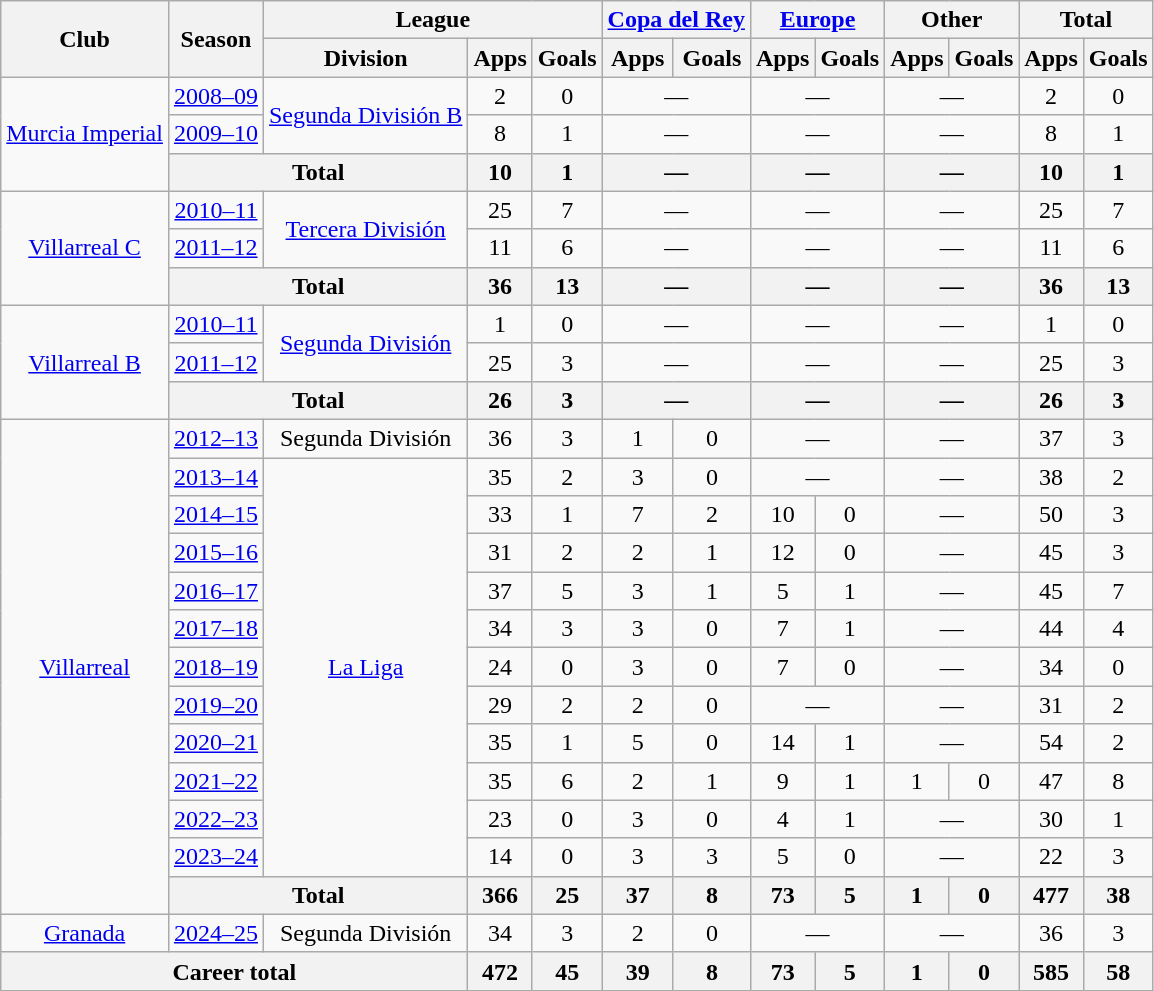<table class="wikitable" style="text-align:center">
<tr>
<th rowspan=2>Club</th>
<th rowspan=2>Season</th>
<th colspan=3>League</th>
<th colspan=2><a href='#'>Copa del Rey</a></th>
<th colspan=2><a href='#'>Europe</a></th>
<th colspan=2>Other</th>
<th colspan=2>Total</th>
</tr>
<tr>
<th>Division</th>
<th>Apps</th>
<th>Goals</th>
<th>Apps</th>
<th>Goals</th>
<th>Apps</th>
<th>Goals</th>
<th>Apps</th>
<th>Goals</th>
<th>Apps</th>
<th>Goals</th>
</tr>
<tr>
<td rowspan=3><a href='#'>Murcia Imperial</a></td>
<td><a href='#'>2008–09</a></td>
<td rowspan=2><a href='#'>Segunda División B</a></td>
<td>2</td>
<td>0</td>
<td colspan=2>—</td>
<td colspan=2>—</td>
<td colspan=2>—</td>
<td>2</td>
<td>0</td>
</tr>
<tr>
<td><a href='#'>2009–10</a></td>
<td>8</td>
<td>1</td>
<td colspan=2>—</td>
<td colspan=2>—</td>
<td colspan=2>—</td>
<td>8</td>
<td>1</td>
</tr>
<tr>
<th colspan=2>Total</th>
<th>10</th>
<th>1</th>
<th colspan=2>—</th>
<th colspan=2>—</th>
<th colspan=2>—</th>
<th>10</th>
<th>1</th>
</tr>
<tr>
<td rowspan=3><a href='#'>Villarreal C</a></td>
<td><a href='#'>2010–11</a></td>
<td rowspan=2><a href='#'>Tercera División</a></td>
<td>25</td>
<td>7</td>
<td colspan=2>—</td>
<td colspan=2>—</td>
<td colspan=2>—</td>
<td>25</td>
<td>7</td>
</tr>
<tr>
<td><a href='#'>2011–12</a></td>
<td>11</td>
<td>6</td>
<td colspan=2>—</td>
<td colspan=2>—</td>
<td colspan=2>—</td>
<td>11</td>
<td>6</td>
</tr>
<tr>
<th colspan=2>Total</th>
<th>36</th>
<th>13</th>
<th colspan=2>—</th>
<th colspan=2>—</th>
<th colspan=2>—</th>
<th>36</th>
<th>13</th>
</tr>
<tr>
<td rowspan=3><a href='#'>Villarreal B</a></td>
<td><a href='#'>2010–11</a></td>
<td rowspan=2><a href='#'>Segunda División</a></td>
<td>1</td>
<td>0</td>
<td colspan=2>—</td>
<td colspan=2>—</td>
<td colspan=2>—</td>
<td>1</td>
<td>0</td>
</tr>
<tr>
<td><a href='#'>2011–12</a></td>
<td>25</td>
<td>3</td>
<td colspan=2>—</td>
<td colspan=2>—</td>
<td colspan=2>—</td>
<td>25</td>
<td>3</td>
</tr>
<tr>
<th colspan=2>Total</th>
<th>26</th>
<th>3</th>
<th colspan=2>—</th>
<th colspan=2>—</th>
<th colspan=2>—</th>
<th>26</th>
<th>3</th>
</tr>
<tr>
<td rowspan=13><a href='#'>Villarreal</a></td>
<td><a href='#'>2012–13</a></td>
<td>Segunda División</td>
<td>36</td>
<td>3</td>
<td>1</td>
<td>0</td>
<td colspan=2>—</td>
<td colspan=2>—</td>
<td>37</td>
<td>3</td>
</tr>
<tr>
<td><a href='#'>2013–14</a></td>
<td rowspan=11><a href='#'>La Liga</a></td>
<td>35</td>
<td>2</td>
<td>3</td>
<td>0</td>
<td colspan=2>—</td>
<td colspan=2>—</td>
<td>38</td>
<td>2</td>
</tr>
<tr>
<td><a href='#'>2014–15</a></td>
<td>33</td>
<td>1</td>
<td>7</td>
<td>2</td>
<td>10</td>
<td>0</td>
<td colspan=2>—</td>
<td>50</td>
<td>3</td>
</tr>
<tr>
<td><a href='#'>2015–16</a></td>
<td>31</td>
<td>2</td>
<td>2</td>
<td>1</td>
<td>12</td>
<td>0</td>
<td colspan=2>—</td>
<td>45</td>
<td>3</td>
</tr>
<tr>
<td><a href='#'>2016–17</a></td>
<td>37</td>
<td>5</td>
<td>3</td>
<td>1</td>
<td>5</td>
<td>1</td>
<td colspan=2>—</td>
<td>45</td>
<td>7</td>
</tr>
<tr>
<td><a href='#'>2017–18</a></td>
<td>34</td>
<td>3</td>
<td>3</td>
<td>0</td>
<td>7</td>
<td>1</td>
<td colspan=2>—</td>
<td>44</td>
<td>4</td>
</tr>
<tr>
<td><a href='#'>2018–19</a></td>
<td>24</td>
<td>0</td>
<td>3</td>
<td>0</td>
<td>7</td>
<td>0</td>
<td colspan=2>—</td>
<td>34</td>
<td>0</td>
</tr>
<tr>
<td><a href='#'>2019–20</a></td>
<td>29</td>
<td>2</td>
<td>2</td>
<td>0</td>
<td colspan=2>—</td>
<td colspan=2>—</td>
<td>31</td>
<td>2</td>
</tr>
<tr>
<td><a href='#'>2020–21</a></td>
<td>35</td>
<td>1</td>
<td>5</td>
<td>0</td>
<td>14</td>
<td>1</td>
<td colspan=2>—</td>
<td>54</td>
<td>2</td>
</tr>
<tr>
<td><a href='#'>2021–22</a></td>
<td>35</td>
<td>6</td>
<td>2</td>
<td>1</td>
<td>9</td>
<td>1</td>
<td>1</td>
<td>0</td>
<td>47</td>
<td>8</td>
</tr>
<tr>
<td><a href='#'>2022–23</a></td>
<td>23</td>
<td>0</td>
<td>3</td>
<td>0</td>
<td>4</td>
<td>1</td>
<td colspan=2>—</td>
<td>30</td>
<td>1</td>
</tr>
<tr>
<td><a href='#'>2023–24</a></td>
<td>14</td>
<td>0</td>
<td>3</td>
<td>3</td>
<td>5</td>
<td>0</td>
<td colspan=2>—</td>
<td>22</td>
<td>3</td>
</tr>
<tr>
<th colspan=2>Total</th>
<th>366</th>
<th>25</th>
<th>37</th>
<th>8</th>
<th>73</th>
<th>5</th>
<th>1</th>
<th>0</th>
<th>477</th>
<th>38</th>
</tr>
<tr>
<td><a href='#'>Granada</a></td>
<td><a href='#'>2024–25</a></td>
<td>Segunda División</td>
<td>34</td>
<td>3</td>
<td>2</td>
<td>0</td>
<td colspan=2>—</td>
<td colspan=2>—</td>
<td>36</td>
<td>3</td>
</tr>
<tr>
<th colspan=3>Career total</th>
<th>472</th>
<th>45</th>
<th>39</th>
<th>8</th>
<th>73</th>
<th>5</th>
<th>1</th>
<th>0</th>
<th>585</th>
<th>58</th>
</tr>
</table>
